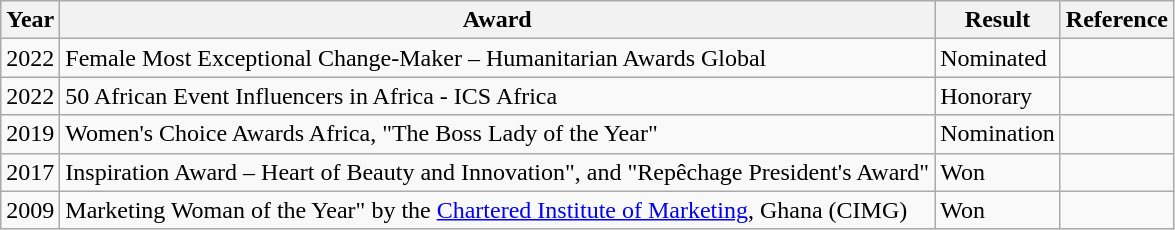<table class="wikitable">
<tr>
<th>Year</th>
<th>Award</th>
<th>Result</th>
<th>Reference</th>
</tr>
<tr>
<td>2022</td>
<td>Female Most Exceptional Change-Maker – Humanitarian Awards Global</td>
<td>Nominated</td>
<td></td>
</tr>
<tr>
<td>2022</td>
<td>50 African Event Influencers in Africa - ICS Africa</td>
<td>Honorary</td>
<td></td>
</tr>
<tr>
<td>2019</td>
<td>Women's Choice Awards Africa, "The Boss Lady of the Year"</td>
<td>Nomination</td>
<td></td>
</tr>
<tr>
<td>2017</td>
<td>Inspiration Award – Heart of Beauty and Innovation", and "Repêchage President's Award"</td>
<td>Won</td>
<td></td>
</tr>
<tr>
<td>2009</td>
<td>Marketing Woman of the Year" by the <a href='#'>Chartered Institute of Marketing</a>, Ghana (CIMG)</td>
<td>Won</td>
<td></td>
</tr>
</table>
